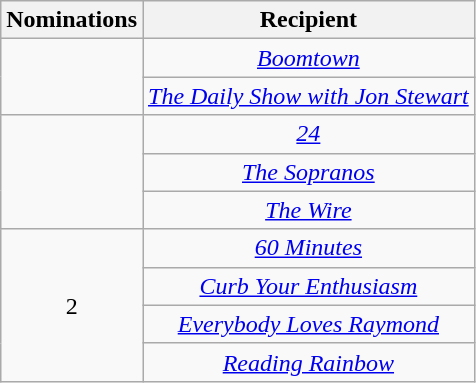<table class="wikitable sortable" style="text-align: center">
<tr>
<th scope="col" style="width:55px;">Nominations</th>
<th scope="col" style="text-align:center;">Recipient</th>
</tr>
<tr>
<td rowspan="2"></td>
<td><em><a href='#'>Boomtown</a></em></td>
</tr>
<tr>
<td><em><a href='#'>The Daily Show with Jon Stewart</a></em></td>
</tr>
<tr>
<td rowspan="3"></td>
<td><em><a href='#'>24</a></em></td>
</tr>
<tr>
<td><em><a href='#'>The Sopranos</a></em></td>
</tr>
<tr>
<td><em><a href='#'>The Wire</a></em></td>
</tr>
<tr>
<td rowspan="4" style="text-align:center">2</td>
<td><em><a href='#'>60 Minutes</a></em></td>
</tr>
<tr>
<td><em><a href='#'>Curb Your Enthusiasm</a></em></td>
</tr>
<tr>
<td><em><a href='#'>Everybody Loves Raymond</a></em></td>
</tr>
<tr>
<td><em><a href='#'>Reading Rainbow</a></em></td>
</tr>
</table>
